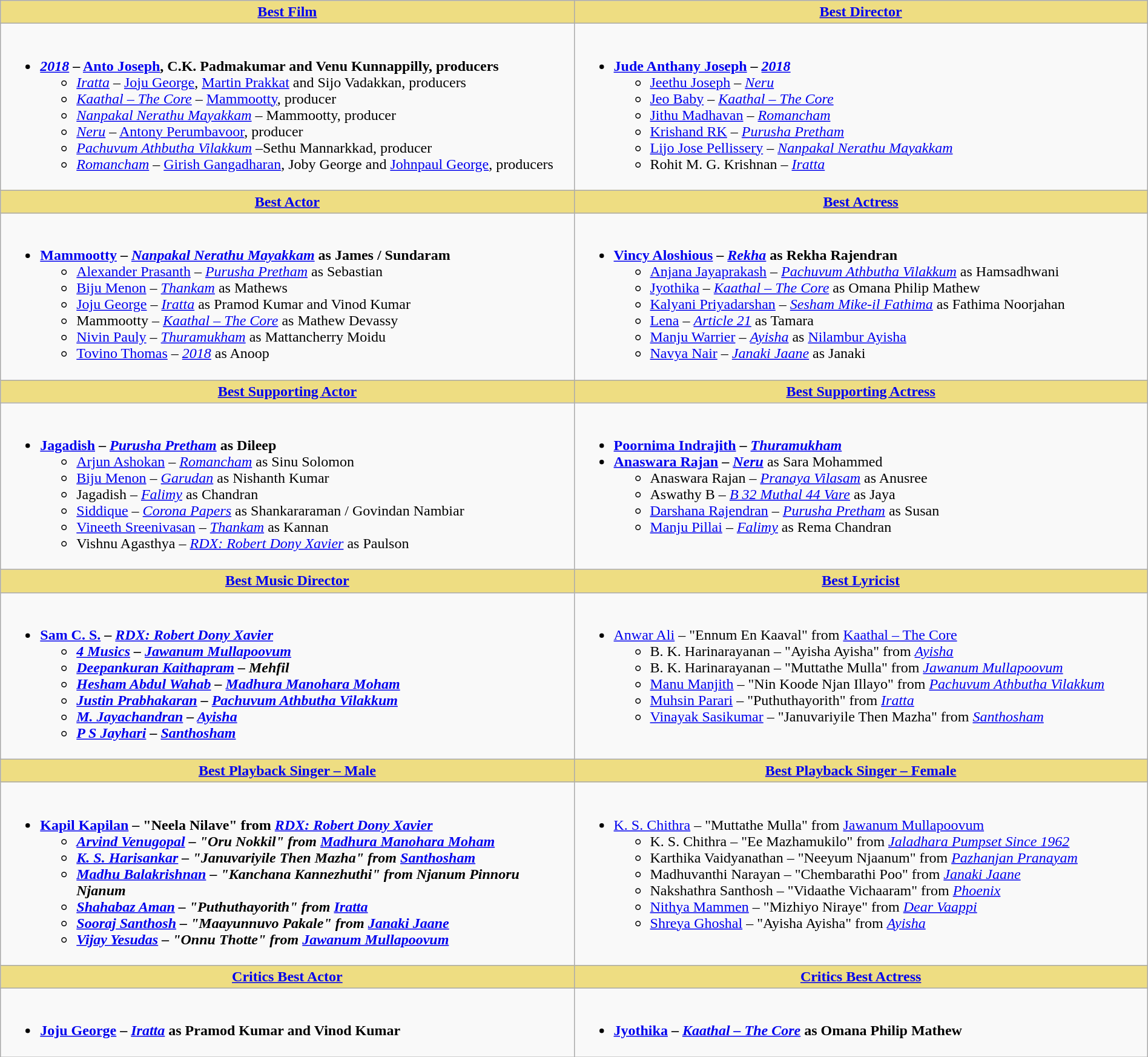<table class="wikitable" width=100% |>
<tr>
<th ! style="background:#eedd82; text-align:center; width:50%;"><a href='#'>Best Film</a></th>
<th ! style="background:#eedd82; text-align:center; width:50%;"><a href='#'>Best Director</a></th>
</tr>
<tr>
<td valign="top"><br><ul><li><strong><a href='#'><em>2018</em></a> – <a href='#'>Anto Joseph</a>, C.K. Padmakumar and Venu Kunnappilly, producers</strong><ul><li><em><a href='#'>Iratta</a></em> – <a href='#'>Joju George</a>, <a href='#'>Martin Prakkat</a> and Sijo Vadakkan, producers</li><li><em><a href='#'>Kaathal – The Core</a></em> – <a href='#'>Mammootty</a>, producer</li><li><em><a href='#'>Nanpakal Nerathu Mayakkam</a></em> – Mammootty, producer</li><li><a href='#'><em>Neru</em></a> – <a href='#'>Antony Perumbavoor</a>, producer</li><li><em><a href='#'>Pachuvum Athbutha Vilakkum</a></em> –Sethu Mannarkkad, producer</li><li><em><a href='#'>Romancham</a></em> – <a href='#'>Girish Gangadharan</a>, Joby George and <a href='#'>Johnpaul George</a>, producers</li></ul></li></ul></td>
<td valign="top"><br><ul><li><strong><a href='#'>Jude Anthany Joseph</a> – <a href='#'><em>2018</em></a></strong><ul><li><a href='#'>Jeethu Joseph</a> – <a href='#'><em>Neru</em></a></li><li><a href='#'>Jeo Baby</a> – <em><a href='#'>Kaathal – The Core</a></em></li><li><a href='#'>Jithu Madhavan</a> – <em><a href='#'>Romancham</a></em></li><li><a href='#'>Krishand RK</a> – <em><a href='#'>Purusha Pretham</a></em></li><li><a href='#'>Lijo Jose Pellissery</a> – <em><a href='#'>Nanpakal Nerathu Mayakkam</a></em></li><li>Rohit M. G. Krishnan – <em><a href='#'>Iratta</a></em></li></ul></li></ul></td>
</tr>
<tr>
<th ! style="background:#eedd82; text-align:center;"><a href='#'>Best Actor</a></th>
<th ! style="background:#eedd82; text-align:center;"><a href='#'>Best Actress</a></th>
</tr>
<tr>
<td valign="top"><br><ul><li><strong><a href='#'>Mammootty</a> – <em><a href='#'>Nanpakal Nerathu Mayakkam</a></em> as James / Sundaram</strong><ul><li><a href='#'>Alexander Prasanth</a> – <em><a href='#'>Purusha Pretham</a></em> as Sebastian</li><li><a href='#'>Biju Menon</a> – <a href='#'><em>Thankam</em></a> as Mathews</li><li><a href='#'>Joju George</a> – <em><a href='#'>Iratta</a></em> as Pramod Kumar and Vinod Kumar</li><li>Mammootty – <em><a href='#'>Kaathal – The Core</a></em> as Mathew Devassy</li><li><a href='#'>Nivin Pauly</a> – <a href='#'><em>Thuramukham</em></a> as Mattancherry Moidu</li><li><a href='#'>Tovino Thomas</a> – <a href='#'><em>2018</em></a> as Anoop</li></ul></li></ul></td>
<td valign="top"><br><ul><li><strong><a href='#'>Vincy Aloshious</a> – <a href='#'><em>Rekha</em></a> as Rekha Rajendran</strong><ul><li><a href='#'>Anjana Jayaprakash</a> – <em><a href='#'>Pachuvum Athbutha Vilakkum</a></em> as Hamsadhwani</li><li><a href='#'>Jyothika</a> – <em><a href='#'>Kaathal – The Core</a></em> as Omana Philip Mathew</li><li><a href='#'>Kalyani Priyadarshan</a> – <em><a href='#'>Sesham Mike-il Fathima</a></em> as Fathima Noorjahan</li><li><a href='#'>Lena</a> – <a href='#'><em>Article 21</em></a> as Tamara</li><li><a href='#'>Manju Warrier</a> – <a href='#'><em>Ayisha</em></a> as <a href='#'>Nilambur Ayisha</a></li><li><a href='#'>Navya Nair</a> – <em><a href='#'>Janaki Jaane</a></em> as Janaki</li></ul></li></ul></td>
</tr>
<tr>
<th ! style="background:#eedd82; text-align:center;"><a href='#'>Best Supporting Actor</a></th>
<th ! style="background:#eedd82; text-align:center;"><a href='#'>Best Supporting Actress</a></th>
</tr>
<tr>
<td valign="top"><br><ul><li><strong><a href='#'>Jagadish</a> – <em><a href='#'>Purusha Pretham</a></em> as Dileep</strong><ul><li><a href='#'>Arjun Ashokan</a> – <em><a href='#'>Romancham</a></em> as Sinu Solomon</li><li><a href='#'>Biju Menon</a> – <a href='#'><em>Garudan</em></a> as Nishanth Kumar</li><li>Jagadish – <em><a href='#'>Falimy</a></em> as Chandran</li><li><a href='#'>Siddique</a> – <em><a href='#'>Corona Papers</a></em> as Shankararaman / Govindan Nambiar</li><li><a href='#'>Vineeth Sreenivasan</a> – <a href='#'><em>Thankam</em></a> as Kannan</li><li>Vishnu Agasthya – <em><a href='#'>RDX: Robert Dony Xavier</a></em> as Paulson</li></ul></li></ul></td>
<td valign="top"><br><ul><li><strong><a href='#'>Poornima Indrajith</a> – <a href='#'><em>Thuramukham</em></a></strong></li><li><strong><a href='#'>Anaswara Rajan</a> – <a href='#'><em>Neru</em></a></strong> as Sara Mohammed<ul><li>Anaswara Rajan – <em><a href='#'>Pranaya Vilasam</a></em> as Anusree</li><li>Aswathy B – <em><a href='#'>B 32 Muthal 44 Vare</a></em> as Jaya</li><li><a href='#'>Darshana Rajendran</a> – <em><a href='#'>Purusha Pretham</a></em> as Susan</li><li><a href='#'>Manju Pillai</a> – <em><a href='#'>Falimy</a></em> as Rema Chandran</li></ul></li></ul></td>
</tr>
<tr>
<th ! style="background:#eedd82; text-align:center;"><a href='#'>Best Music Director</a></th>
<th ! style="background:#eedd82; text-align:center;"><a href='#'>Best Lyricist</a></th>
</tr>
<tr>
<td valign="top"><br><ul><li><strong><a href='#'>Sam C. S.</a> – <em><a href='#'>RDX: Robert Dony Xavier</a><strong><em><ul><li><a href='#'>4 Musics</a> – </em><a href='#'>Jawanum Mullapoovum</a><em></li><li><a href='#'>Deepankuran Kaithapram</a> – </em>Mehfil<em></li><li><a href='#'>Hesham Abdul Wahab</a> – </em><a href='#'>Madhura Manohara Moham</a><em></li><li><a href='#'>Justin Prabhakaran</a> – </em><a href='#'>Pachuvum Athbutha Vilakkum</a><em></li><li><a href='#'>M. Jayachandran</a> – <a href='#'></em>Ayisha<em></a></li><li><a href='#'>P S Jayhari</a> – <a href='#'></em>Santhosham<em></a></li></ul></li></ul></td>
<td valign="top"><br><ul><li></strong><a href='#'>Anwar Ali</a> – "Ennum En Kaaval" from </em><a href='#'>Kaathal – The Core</a></em></strong><ul><li>B. K. Harinarayanan – "Ayisha Ayisha" from <a href='#'><em>Ayisha</em></a></li><li>B. K. Harinarayanan – "Muttathe Mulla" from <em><a href='#'>Jawanum Mullapoovum</a></em></li><li><a href='#'>Manu Manjith</a> – "Nin Koode Njan Illayo" from <em><a href='#'>Pachuvum Athbutha Vilakkum</a></em></li><li><a href='#'>Muhsin Parari</a> – "Puthuthayorith" from <em><a href='#'>Iratta</a></em></li><li><a href='#'>Vinayak Sasikumar</a> – "Januvariyile Then Mazha" from <a href='#'><em>Santhosham</em></a></li></ul></li></ul></td>
</tr>
<tr>
<th ! style="background:#eedd82; text-align:center;"><a href='#'>Best Playback Singer – Male</a></th>
<th ! style="background:#eedd82; text-align:center;"><a href='#'>Best Playback Singer – Female</a></th>
</tr>
<tr>
<td valign="top"><br><ul><li><strong><a href='#'>Kapil Kapilan</a> – "Neela Nilave" from <em><a href='#'>RDX: Robert Dony Xavier</a><strong><em><ul><li><a href='#'>Arvind Venugopal</a> – "Oru Nokkil" from </em><a href='#'>Madhura Manohara Moham</a><em></li><li><a href='#'>K. S. Harisankar</a> – "Januvariyile Then Mazha" from <a href='#'></em>Santhosham<em></a></li><li><a href='#'>Madhu Balakrishnan</a> – "Kanchana Kannezhuthi" from </em>Njanum Pinnoru Njanum<em></li><li><a href='#'>Shahabaz Aman</a> – "Puthuthayorith"  from </em><a href='#'>Iratta</a><em></li><li><a href='#'>Sooraj Santhosh</a> – "Maayunnuvo Pakale" from </em><a href='#'>Janaki Jaane</a><em></li><li><a href='#'>Vijay Yesudas</a> – "Onnu Thotte" from </em><a href='#'>Jawanum Mullapoovum</a><em></li></ul></li></ul></td>
<td valign="top"><br><ul><li></strong><a href='#'>K. S. Chithra</a><strong> </strong>– "Muttathe Mulla" from </em><a href='#'>Jawanum Mullapoovum</a></em></strong><ul><li>K. S. Chithra – "Ee Mazhamukilo" from <em><a href='#'>Jaladhara Pumpset Since 1962</a></em></li><li>Karthika Vaidyanathan – "Neeyum Njaanum" from <em><a href='#'>Pazhanjan Pranayam</a></em></li><li>Madhuvanthi Narayan – "Chembarathi Poo" from <em><a href='#'>Janaki Jaane</a></em></li><li>Nakshathra Santhosh – "Vidaathe Vichaaram" from <a href='#'><em>Phoenix</em></a></li><li><a href='#'>Nithya Mammen</a> – "Mizhiyo Niraye" from <em><a href='#'>Dear Vaappi</a></em></li><li><a href='#'>Shreya Ghoshal</a> – "Ayisha Ayisha" from <a href='#'><em>Ayisha</em></a></li></ul></li></ul></td>
</tr>
<tr>
<th ! style="background:#eedd82; text-align:center;"><a href='#'>Critics Best Actor</a></th>
<th ! style="background:#eedd82; text-align:center;"><a href='#'><strong>Critics Best Actress</strong></a></th>
</tr>
<tr>
<td><br><ul><li><strong><a href='#'>Joju George</a> – <em><a href='#'>Iratta</a></em> as Pramod Kumar and Vinod Kumar</strong></li></ul></td>
<td><br><ul><li><strong><a href='#'>Jyothika</a></strong> <strong>– <em><a href='#'>Kaathal – The Core</a></em> as Omana Philip Mathew</strong></li></ul></td>
</tr>
</table>
